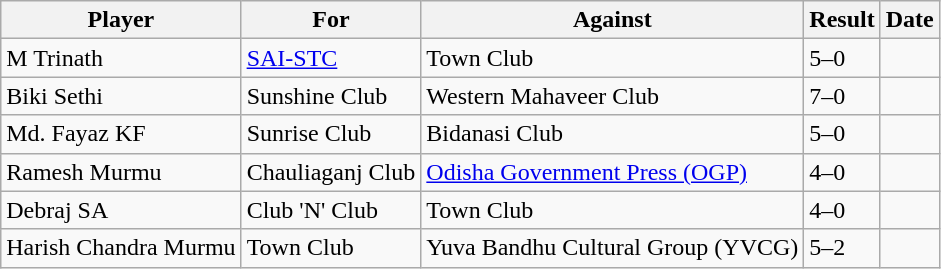<table class="wikitable">
<tr>
<th>Player</th>
<th>For</th>
<th>Against</th>
<th style="text-align:center">Result</th>
<th>Date</th>
</tr>
<tr>
<td> M Trinath</td>
<td><a href='#'>SAI-STC</a></td>
<td>Town Club</td>
<td>5–0</td>
<td></td>
</tr>
<tr>
<td> Biki Sethi</td>
<td>Sunshine Club</td>
<td>Western Mahaveer Club</td>
<td>7–0</td>
<td></td>
</tr>
<tr>
<td> Md. Fayaz KF</td>
<td>Sunrise Club</td>
<td>Bidanasi Club</td>
<td>5–0</td>
<td></td>
</tr>
<tr>
<td> Ramesh Murmu</td>
<td>Chauliaganj Club</td>
<td><a href='#'>Odisha Government Press (OGP)</a></td>
<td>4–0</td>
<td></td>
</tr>
<tr>
<td> Debraj SA</td>
<td>Club 'N' Club</td>
<td>Town Club</td>
<td>4–0</td>
<td></td>
</tr>
<tr>
<td> Harish Chandra Murmu</td>
<td>Town Club</td>
<td>Yuva Bandhu Cultural Group (YVCG)</td>
<td>5–2</td>
<td></td>
</tr>
</table>
